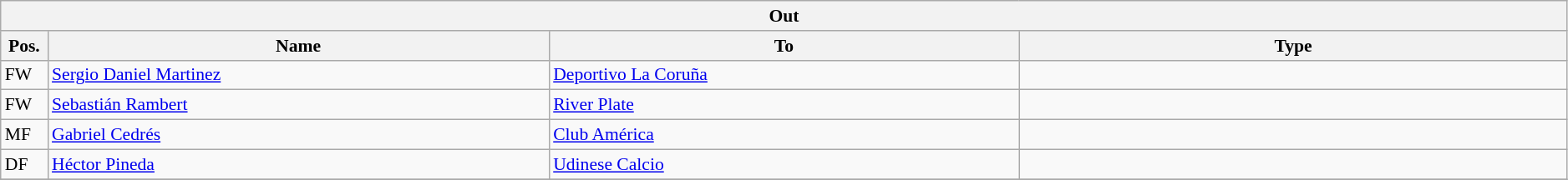<table class="wikitable" style="font-size:90%;width:99%;">
<tr>
<th colspan="4">Out</th>
</tr>
<tr>
<th width=3%>Pos.</th>
<th width=32%>Name</th>
<th width=30%>To</th>
<th width=35%>Type</th>
</tr>
<tr>
<td>FW</td>
<td><a href='#'>Sergio Daniel Martinez</a></td>
<td><a href='#'>Deportivo La Coruña</a></td>
<td></td>
</tr>
<tr>
<td>FW</td>
<td><a href='#'>Sebastián Rambert</a></td>
<td><a href='#'>River Plate</a></td>
<td></td>
</tr>
<tr>
<td>MF</td>
<td><a href='#'>Gabriel Cedrés</a></td>
<td><a href='#'>Club América</a></td>
<td></td>
</tr>
<tr>
<td>DF</td>
<td><a href='#'>Héctor Pineda</a></td>
<td><a href='#'>Udinese Calcio</a></td>
<td></td>
</tr>
<tr>
</tr>
</table>
